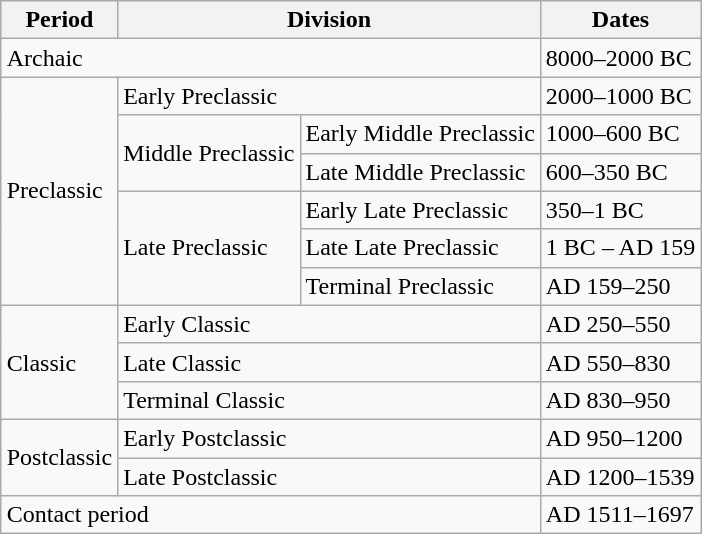<table align="center" | class="wikitable"  style="margin: 1em auto 1em auto">
<tr>
<th>Period</th>
<th colspan="2">Division</th>
<th>Dates</th>
</tr>
<tr>
<td colspan="3">Archaic</td>
<td>8000–2000 BC</td>
</tr>
<tr>
<td rowspan="6">Preclassic</td>
<td colspan="2">Early Preclassic</td>
<td>2000–1000 BC</td>
</tr>
<tr>
<td rowspan="2">Middle Preclassic</td>
<td>Early Middle Preclassic</td>
<td>1000–600 BC</td>
</tr>
<tr>
<td>Late Middle Preclassic</td>
<td>600–350 BC</td>
</tr>
<tr>
<td rowspan="3">Late Preclassic</td>
<td>Early Late Preclassic</td>
<td>350–1 BC</td>
</tr>
<tr>
<td>Late Late Preclassic</td>
<td>1 BC – AD 159</td>
</tr>
<tr>
<td>Terminal Preclassic</td>
<td>AD 159–250</td>
</tr>
<tr>
<td rowspan="3">Classic</td>
<td colspan="2">Early Classic</td>
<td>AD 250–550</td>
</tr>
<tr>
<td colspan="2">Late Classic</td>
<td>AD 550–830</td>
</tr>
<tr>
<td colspan="2">Terminal Classic</td>
<td>AD 830–950</td>
</tr>
<tr>
<td rowspan="2">Postclassic</td>
<td colspan="2">Early Postclassic</td>
<td>AD 950–1200</td>
</tr>
<tr>
<td colspan="2">Late Postclassic</td>
<td>AD 1200–1539</td>
</tr>
<tr>
<td colspan="3">Contact period</td>
<td>AD 1511–1697</td>
</tr>
</table>
